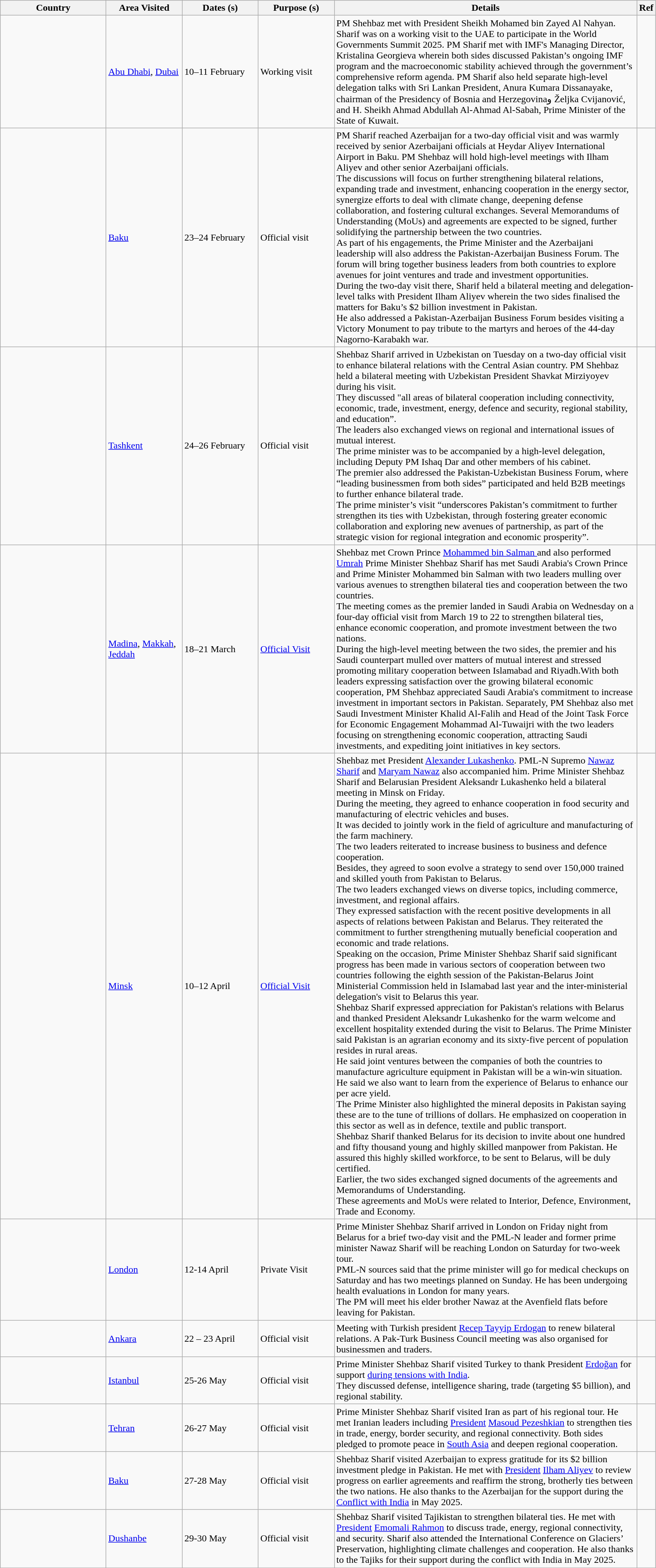<table class="wikitable outercollapse sortable">
<tr>
<th width=170>Country</th>
<th width=120>Area Visited</th>
<th width=120>Dates (s)</th>
<th width=120>Purpose (s)</th>
<th width=500>Details</th>
<th width=20>Ref</th>
</tr>
<tr>
<td></td>
<td><a href='#'>Abu Dhabi</a>, <a href='#'>Dubai</a></td>
<td>10–11 February</td>
<td>Working visit</td>
<td>PM Shehbaz met with President Sheikh Mohamed bin Zayed Al Nahyan. Sharif was on a working visit to the UAE to participate in the World Governments Summit 2025. PM Sharif met with IMF's Managing Director, Kristalina Georgieva wherein both sides discussed Pakistan’s ongoing IMF program and the macroeconomic stability achieved through the government’s comprehensive reform agenda. PM Sharif also held separate high-level delegation talks with Sri Lankan President, Anura Kumara Dissanayake, chairman of the Presidency of Bosnia and Herzegovinaو Željka Cvijanović, and H. Sheikh Ahmad Abdullah Al-Ahmad Al-Sabah, Prime Minister of the State of Kuwait.</td>
<td></td>
</tr>
<tr>
<td></td>
<td><a href='#'>Baku</a></td>
<td>23–24 February</td>
<td>Official visit</td>
<td>PM Sharif reached Azerbaijan for a two-day official visit and was warmly received by senior Azerbaijani officials at Heydar Aliyev International Airport in Baku. PM Shehbaz will hold high-level meetings with Ilham Aliyev and other senior Azerbaijani officials.<br>The discussions will focus on further strengthening bilateral relations, expanding trade and investment, enhancing cooperation in the energy sector, synergize efforts to deal with climate change, deepening defense collaboration, and fostering cultural exchanges. Several Memorandums of Understanding (MoUs) and agreements are expected to be signed, further solidifying the partnership between the two countries.<br>As part of his engagements, the Prime Minister and the Azerbaijani leadership will also address the Pakistan-Azerbaijan Business Forum. The forum will bring together business leaders from both countries to explore avenues for joint ventures and trade and investment opportunities.<br>During the two-day visit there, Sharif held a bilateral meeting and delegation-level talks with President Ilham Aliyev wherein the two sides finalised the matters for Baku’s $2 billion investment in Pakistan.<br>He also addressed a Pakistan-Azerbaijan Business Forum besides visiting a Victory Monument to pay tribute to the martyrs and heroes of the 44-day Nagorno-Karabakh war.</td>
<td></td>
</tr>
<tr>
<td></td>
<td><a href='#'>Tashkent</a></td>
<td>24–26 February</td>
<td>Official visit</td>
<td>Shehbaz Sharif arrived in Uzbekistan on Tuesday on a two-day official visit to enhance bilateral relations with the Central Asian country. PM Shehbaz held a bilateral meeting with Uzbekistan President Shavkat Mirziyoyev during his visit.<br>They discussed "all areas of bilateral cooperation including connectivity, economic, trade, investment, energy, defence and security, regional stability, and education”.<br>The leaders also exchanged views on regional and international issues of mutual interest.<br>The prime minister was to be accompanied by a high-level delegation, including Deputy PM Ishaq Dar and other members of his cabinet.<br>The premier also addressed the Pakistan-Uzbekistan Business Forum, where “leading businessmen from both sides” participated and held B2B meetings to further enhance bilateral trade.<br>The prime minister’s visit “underscores Pakistan’s commitment to further strengthen its ties with Uzbekistan, through fostering greater economic collaboration and exploring new avenues of partnership, as part of the strategic vision for regional integration and economic prosperity”.</td>
<td></td>
</tr>
<tr>
<td></td>
<td><a href='#'>Madina</a>, <a href='#'>Makkah</a>, <a href='#'>Jeddah</a></td>
<td>18–21 March</td>
<td><a href='#'>Official Visit</a></td>
<td> Shehbaz met Crown Prince <a href='#'>Mohammed bin Salman </a> and also performed <a href='#'>Umrah</a>  Prime Minister Shehbaz Sharif has met Saudi Arabia's Crown Prince and Prime Minister Mohammed bin Salman with two leaders mulling over various avenues to strengthen bilateral ties and cooperation between the two countries.<br>The meeting comes as the premier landed in Saudi Arabia on Wednesday on a four-day official visit from March 19 to 22 to strengthen bilateral ties, enhance economic cooperation, and promote investment between the two nations.<br>During the high-level meeting between the two sides, the premier and his Saudi counterpart mulled over matters of mutual interest and stressed promoting military cooperation between Islamabad and Riyadh.With both leaders expressing satisfaction over the growing bilateral economic cooperation, PM Shehbaz appreciated Saudi Arabia's commitment to increase investment in important sectors in Pakistan.
Separately, PM Shehbaz also met Saudi Investment Minister Khalid Al-Falih and Head of the Joint Task Force for Economic Engagement Mohammad Al-Tuwaijri with the two leaders focusing on strengthening economic cooperation, attracting Saudi investments, and expediting joint initiatives in key sectors.</td>
<td></td>
</tr>
<tr>
<td></td>
<td><a href='#'>Minsk</a></td>
<td>10–12 April</td>
<td><a href='#'>Official Visit</a></td>
<td> Shehbaz met President <a href='#'>Alexander Lukashenko</a>. PML-N Supremo <a href='#'>Nawaz Sharif</a> and <a href='#'>Maryam Nawaz</a> also accompanied him. Prime Minister Shehbaz Sharif and Belarusian President Aleksandr Lukashenko held a bilateral meeting in Minsk on Friday.<br>During the meeting, they agreed to enhance cooperation in food security and manufacturing of electric vehicles and buses.<br>It was decided to jointly work in the field of agriculture and manufacturing of the farm machinery.<br>The two leaders reiterated to increase business to business and defence cooperation.<br>Besides, they agreed to soon evolve a strategy to send over 150,000 trained and skilled youth from Pakistan to Belarus.<br>The two leaders exchanged views on diverse topics, including commerce, investment, and regional affairs.<br>They expressed satisfaction with the recent positive developments in all aspects of relations between Pakistan and Belarus. They reiterated the commitment to further strengthening mutually beneficial cooperation and economic and trade relations.<br>Speaking on the occasion, Prime Minister Shehbaz Sharif said significant progress has been made in various sectors of cooperation between two countries following the eighth session of the Pakistan-Belarus Joint Ministerial Commission held in Islamabad last year and the inter-ministerial delegation's visit to Belarus this year.<br>Shehbaz Sharif expressed appreciation for Pakistan's relations with Belarus and thanked President Aleksandr Lukashenko for the warm welcome and excellent hospitality extended during the visit to Belarus.
The Prime Minister said Pakistan is an agrarian economy and its sixty-five percent of population resides in rural areas.<br>He said joint ventures between the companies of both the countries to manufacture agriculture equipment in Pakistan will be a win-win situation. He said we also want to learn from the experience of Belarus to enhance our per acre yield.<br>The Prime Minister also highlighted the mineral deposits in Pakistan saying these are to the tune of trillions of dollars. He emphasized on cooperation in this sector as well as in defence, textile and public transport.<br>Shehbaz Sharif thanked Belarus for its decision to invite about one hundred and fifty thousand young and highly skilled manpower from Pakistan. He assured this highly skilled workforce, to be sent to Belarus, will be duly certified.<br>Earlier, the two sides exchanged signed documents of the agreements and Memorandums of Understanding.<br>These agreements and MoUs were related to Interior, Defence, Environment, Trade and Economy.</td>
</tr>
<tr>
<td></td>
<td><a href='#'>London</a></td>
<td>12-14 April</td>
<td>Private Visit</td>
<td>Prime Minister Shehbaz Sharif arrived in London on Friday night from Belarus for a brief two-day visit and the PML-N leader and former prime minister Nawaz Sharif will be reaching London on Saturday for two-week tour.<br>PML-N sources said that the prime minister will go for medical checkups on Saturday and has two meetings planned on Sunday. He has been undergoing health evaluations in London for many years.<br>The PM will meet his elder brother Nawaz at the Avenfield flats before leaving for Pakistan.</td>
<td></td>
</tr>
<tr>
<td></td>
<td><a href='#'>Ankara</a></td>
<td>22 – 23 April</td>
<td>Official visit</td>
<td> Meeting with Turkish president <a href='#'>Recep Tayyip Erdogan</a> to renew bilateral relations. A Pak-Turk Business Council meeting was also organised for businessmen and traders.</td>
<td></td>
</tr>
<tr>
<td></td>
<td><a href='#'>Istanbul</a></td>
<td>25-26 May</td>
<td>Official visit</td>
<td>Prime Minister Shehbaz Sharif visited Turkey to thank President <a href='#'>Erdoğan</a> for support <a href='#'>during tensions with India</a>.<br>They discussed defense, intelligence sharing, trade (targeting $5 billion), and regional stability.</td>
<td></td>
</tr>
<tr>
<td></td>
<td><a href='#'>Tehran</a></td>
<td>26-27 May</td>
<td>Official visit</td>
<td>Prime Minister Shehbaz Sharif visited Iran as part of his regional tour. He met Iranian leaders including <a href='#'>President</a> <a href='#'>Masoud Pezeshkian</a> to strengthen ties in trade, energy, border security, and regional connectivity. Both sides pledged to promote peace in <a href='#'>South Asia</a> and deepen regional cooperation.</td>
<td></td>
</tr>
<tr>
<td></td>
<td><a href='#'>Baku</a></td>
<td>27-28 May</td>
<td>Official visit</td>
<td>Shehbaz Sharif visited Azerbaijan to express gratitude for its $2 billion investment pledge in Pakistan. He met with <a href='#'>President</a> <a href='#'>Ilham Aliyev</a> to review progress on earlier agreements and reaffirm the strong, brotherly ties between the two nations. He also thanks to the Azerbaijan for the support during the <a href='#'>Conflict with India</a> in May 2025.</td>
<td></td>
</tr>
<tr>
<td></td>
<td><a href='#'>Dushanbe</a></td>
<td>29-30 May</td>
<td>Official visit</td>
<td>Shehbaz Sharif visited Tajikistan to strengthen bilateral ties. He met with <a href='#'>President</a> <a href='#'>Emomali Rahmon</a> to discuss trade, energy, regional connectivity, and security. Sharif also attended the International Conference on Glaciers’ Preservation, highlighting climate challenges and cooperation. He also thanks to the Tajiks for their support during the conflict with India in May 2025.</td>
<td></td>
</tr>
</table>
